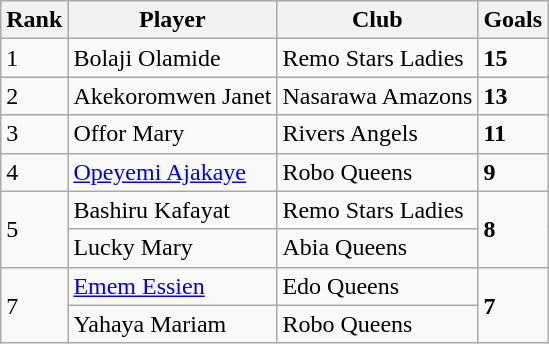<table class="wikitable">
<tr>
<th>Rank</th>
<th>Player</th>
<th>Club</th>
<th>Goals</th>
</tr>
<tr>
<td>1</td>
<td> Bolaji Olamide</td>
<td>Remo Stars Ladies</td>
<td><strong>15</strong></td>
</tr>
<tr>
<td>2</td>
<td> Akekoromwen Janet</td>
<td>Nasarawa Amazons</td>
<td><strong>13</strong></td>
</tr>
<tr>
<td>3</td>
<td> Offor Mary</td>
<td>Rivers Angels</td>
<td><strong>11</strong></td>
</tr>
<tr>
<td>4</td>
<td> <a href='#'>Opeyemi Ajakaye</a></td>
<td>Robo Queens</td>
<td><strong>9</strong></td>
</tr>
<tr>
<td rowspan=2>5</td>
<td> Bashiru Kafayat</td>
<td>Remo Stars Ladies</td>
<td rowspan=2><strong>8</strong></td>
</tr>
<tr>
<td> Lucky Mary</td>
<td>Abia Queens</td>
</tr>
<tr>
<td rowspan=2>7</td>
<td> <a href='#'>Emem Essien</a></td>
<td>Edo Queens</td>
<td rowspan=2><strong>7</strong></td>
</tr>
<tr>
<td> Yahaya Mariam</td>
<td rowspan=2>Robo Queens</td>
</tr>
</table>
